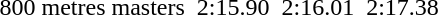<table>
<tr>
<td>800 metres masters</td>
<td></td>
<td>2:15.90</td>
<td></td>
<td>2:16.01</td>
<td></td>
<td>2:17.38</td>
</tr>
</table>
